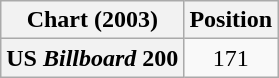<table class="wikitable plainrowheaders" style="text-align:center">
<tr>
<th scope="col">Chart (2003)</th>
<th scope="col">Position</th>
</tr>
<tr>
<th scope="row">US <em>Billboard</em> 200</th>
<td>171</td>
</tr>
</table>
